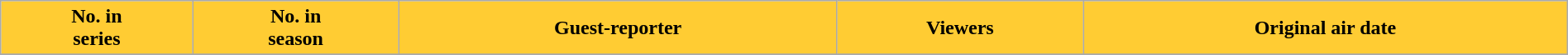<table class="wikitable plainrowheaders" width="100%" style="margin-right: 0;">
<tr>
<th style="background:#FFCC33">No. in<br>series</th>
<th style="background:#FFCC33">No. in<br>season</th>
<th style="background:#FFCC33">Guest-reporter</th>
<th style="background:#FFCC33">Viewers</th>
<th style="background:#FFCC33">Original air date</th>
</tr>
<tr>
</tr>
</table>
